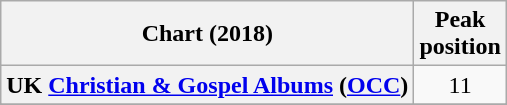<table class="wikitable sortable plainrowheaders" style="text-align:center">
<tr>
<th scope="col">Chart (2018)</th>
<th scope="col">Peak<br> position</th>
</tr>
<tr>
<th scope="row">UK <a href='#'>Christian & Gospel Albums</a> (<a href='#'>OCC</a>)</th>
<td>11</td>
</tr>
<tr>
</tr>
<tr>
</tr>
<tr>
</tr>
</table>
